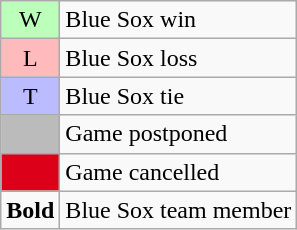<table class="wikitable">
<tr>
<td bgcolor=#bbffbb align=center>W</td>
<td>Blue Sox win</td>
</tr>
<tr>
<td bgcolor=#ffbbbb align=center>L</td>
<td>Blue Sox loss</td>
</tr>
<tr>
<td bgcolor=#bbbbff align=center>T</td>
<td>Blue Sox tie</td>
</tr>
<tr>
<td bgcolor=#bbbbbb> </td>
<td>Game postponed</td>
</tr>
<tr>
<td bgcolor=#DC0118> </td>
<td>Game cancelled</td>
</tr>
<tr>
<td align=center><strong>Bold</strong></td>
<td>Blue Sox team member</td>
</tr>
</table>
